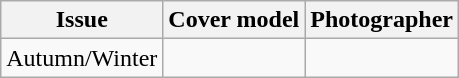<table class="sortable wikitable">
<tr>
<th>Issue</th>
<th>Cover model</th>
<th>Photographer</th>
</tr>
<tr>
<td>Autumn/Winter</td>
<td></td>
<td></td>
</tr>
</table>
